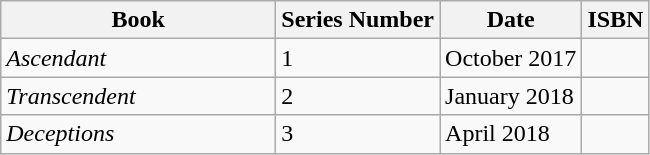<table class="wikitable" style="border: none;">
<tr>
<th style="min-width: 11em">Book</th>
<th style="min-width: 1em">Series Number</th>
<th style="min-width: 2em">Date</th>
<th>ISBN</th>
</tr>
<tr>
<td><em>Ascendant</em></td>
<td>1</td>
<td>October 2017</td>
<td></td>
</tr>
<tr>
<td><em>Transcendent</em></td>
<td>2</td>
<td>January 2018</td>
<td></td>
</tr>
<tr>
<td><em>Deceptions</em></td>
<td>3</td>
<td>April 2018</td>
<td></td>
</tr>
</table>
